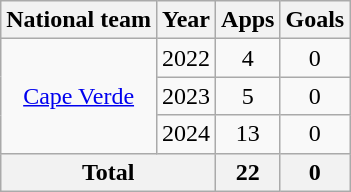<table class="wikitable" style="text-align: center;">
<tr>
<th>National team</th>
<th>Year</th>
<th>Apps</th>
<th>Goals</th>
</tr>
<tr>
<td rowspan="3"><a href='#'>Cape Verde</a></td>
<td>2022</td>
<td>4</td>
<td>0</td>
</tr>
<tr>
<td>2023</td>
<td>5</td>
<td>0</td>
</tr>
<tr>
<td>2024</td>
<td>13</td>
<td>0</td>
</tr>
<tr>
<th colspan="2">Total</th>
<th>22</th>
<th>0</th>
</tr>
</table>
